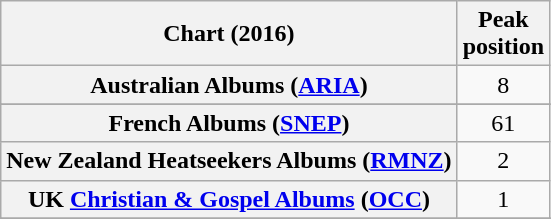<table class="wikitable sortable plainrowheaders" style="text-align:center">
<tr>
<th scope="col">Chart (2016)</th>
<th scope="col">Peak<br> position</th>
</tr>
<tr>
<th scope="row">Australian Albums (<a href='#'>ARIA</a>)</th>
<td>8</td>
</tr>
<tr>
</tr>
<tr>
<th scope="row">French Albums (<a href='#'>SNEP</a>)</th>
<td>61</td>
</tr>
<tr>
<th scope="row">New Zealand Heatseekers Albums (<a href='#'>RMNZ</a>)</th>
<td>2</td>
</tr>
<tr>
<th scope="row">UK <a href='#'>Christian & Gospel Albums</a> (<a href='#'>OCC</a>)</th>
<td>1</td>
</tr>
<tr>
</tr>
<tr>
</tr>
<tr>
</tr>
</table>
